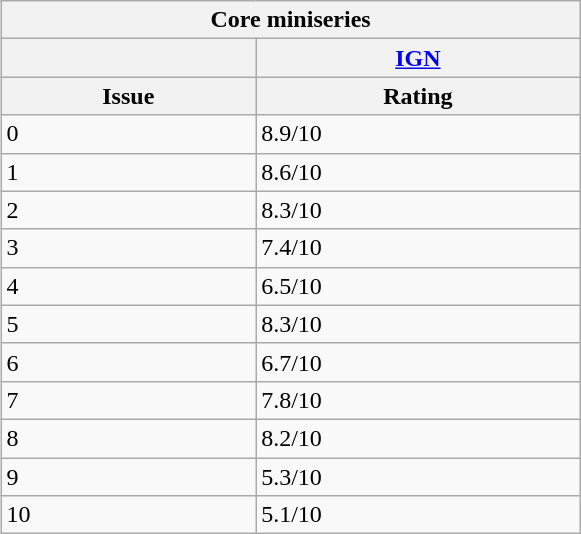<table class="wikitable infobox" style="float: right; width: 24.2em; margin:0.5em 0 0.5em 1em; padding:0;" cellpadding="0" cellspacing="0">
<tr>
<th colspan="4">Core miniseries</th>
</tr>
<tr>
<th></th>
<th><a href='#'>IGN</a></th>
</tr>
<tr>
<th>Issue</th>
<th colspan="2">Rating</th>
</tr>
<tr>
<td>0</td>
<td>8.9/10</td>
</tr>
<tr>
<td>1</td>
<td>8.6/10</td>
</tr>
<tr>
<td>2</td>
<td>8.3/10</td>
</tr>
<tr>
<td>3</td>
<td>7.4/10</td>
</tr>
<tr>
<td>4</td>
<td>6.5/10</td>
</tr>
<tr>
<td>5</td>
<td>8.3/10</td>
</tr>
<tr>
<td>6</td>
<td>6.7/10</td>
</tr>
<tr>
<td>7</td>
<td>7.8/10</td>
</tr>
<tr>
<td>8</td>
<td>8.2/10</td>
</tr>
<tr>
<td>9</td>
<td>5.3/10</td>
</tr>
<tr>
<td>10</td>
<td>5.1/10</td>
</tr>
</table>
